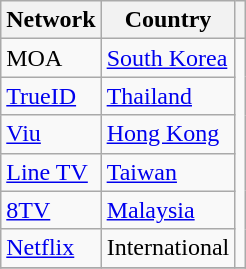<table class="wikitable">
<tr>
<th>Network</th>
<th>Country</th>
<th></th>
</tr>
<tr>
<td>MOA</td>
<td> <a href='#'>South Korea</a></td>
<td rowspan="6"></td>
</tr>
<tr>
<td><a href='#'>TrueID</a></td>
<td> <a href='#'>Thailand</a></td>
</tr>
<tr>
<td><a href='#'>Viu</a></td>
<td><a href='#'>Hong Kong</a></td>
</tr>
<tr>
<td><a href='#'>Line TV</a></td>
<td><a href='#'>Taiwan</a></td>
</tr>
<tr>
<td><a href='#'>8TV</a></td>
<td><a href='#'>Malaysia</a></td>
</tr>
<tr>
<td><a href='#'>Netflix</a></td>
<td>International</td>
</tr>
<tr>
</tr>
</table>
